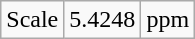<table class="wikitable">
<tr>
<td>Scale</td>
<td>5.4248</td>
<td>ppm</td>
</tr>
</table>
